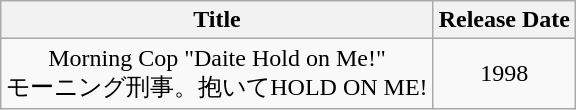<table class="wikitable" style="text-align:center">
<tr>
<th>Title</th>
<th>Release Date</th>
</tr>
<tr>
<td>Morning Cop "Daite Hold on Me!"<br>モーニング刑事。抱いてHOLD ON ME!</td>
<td>1998</td>
</tr>
</table>
